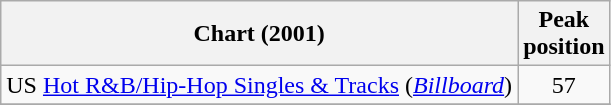<table class="wikitable">
<tr>
<th>Chart (2001)</th>
<th>Peak<br>position</th>
</tr>
<tr>
<td>US <a href='#'>Hot R&B/Hip-Hop Singles & Tracks</a> (<em><a href='#'>Billboard</a></em>)</td>
<td align="center">57</td>
</tr>
<tr>
</tr>
</table>
